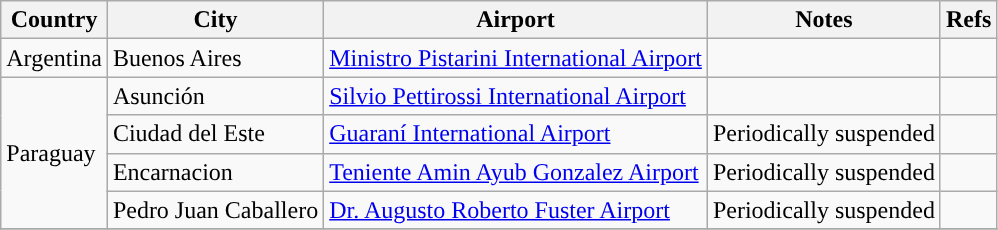<table class="sortable wikitable">
<tr>
<th>Country</th>
<th>City</th>
<th>Airport</th>
<th>Notes</th>
<th class="unsortable">Refs</th>
</tr>
<tr>
<td>Argentina</td>
<td>Buenos Aires</td>
<td><a href='#'>Ministro Pistarini International Airport</a></td>
<td></td>
<td></td>
</tr>
<tr>
<td rowspan=4>Paraguay</td>
<td>Asunción</td>
<td><a href='#'>Silvio Pettirossi International Airport</a></td>
<td></td>
<td></td>
</tr>
<tr>
<td>Ciudad del Este</td>
<td><a href='#'>Guaraní International Airport</a></td>
<td align=center>Periodically suspended</td>
<td></td>
</tr>
<tr>
<td>Encarnacion</td>
<td><a href='#'>Teniente Amin Ayub Gonzalez Airport</a></td>
<td align=center>Periodically suspended</td>
<td></td>
</tr>
<tr>
<td>Pedro Juan Caballero</td>
<td><a href='#'>Dr. Augusto Roberto Fuster Airport</a></td>
<td align=center>Periodically suspended</td>
<td></td>
</tr>
<tr>
</tr>
</table>
